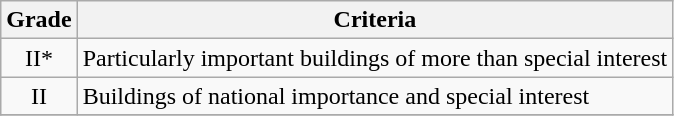<table class="wikitable" border="1">
<tr>
<th>Grade</th>
<th>Criteria</th>
</tr>
<tr>
<td align="center" >II*</td>
<td>Particularly important buildings of more than special interest</td>
</tr>
<tr>
<td align="center" >II</td>
<td>Buildings of national importance and special interest</td>
</tr>
<tr>
</tr>
</table>
